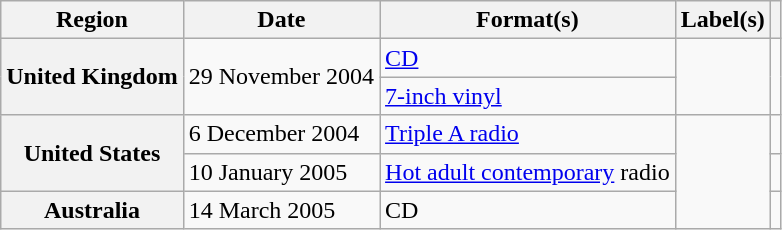<table class="wikitable plainrowheaders">
<tr>
<th scope="col">Region</th>
<th scope="col">Date</th>
<th scope="col">Format(s)</th>
<th scope="col">Label(s)</th>
<th scope="col"></th>
</tr>
<tr>
<th scope="row" rowspan="2">United Kingdom</th>
<td rowspan="2">29 November 2004</td>
<td><a href='#'>CD</a></td>
<td rowspan="2"></td>
<td rowspan="2"></td>
</tr>
<tr>
<td><a href='#'>7-inch vinyl</a></td>
</tr>
<tr>
<th scope="row" rowspan="2">United States</th>
<td>6 December 2004</td>
<td><a href='#'>Triple A radio</a></td>
<td rowspan="3"></td>
<td></td>
</tr>
<tr>
<td>10 January 2005</td>
<td><a href='#'>Hot adult contemporary</a> radio</td>
<td></td>
</tr>
<tr>
<th scope="row">Australia</th>
<td>14 March 2005</td>
<td>CD</td>
<td></td>
</tr>
</table>
